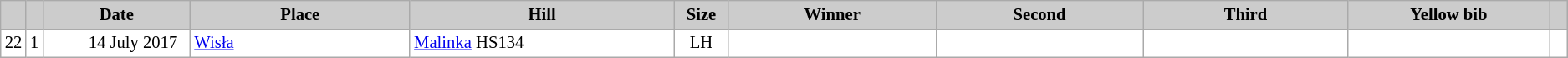<table class="wikitable plainrowheaders" style="background:#fff; font-size:86%; line-height:16px; border:grey solid 1px; border-collapse:collapse;">
<tr style="background:#ccc; text-align:center;">
<th scope="col" style="background:#ccc; width=20 px;"></th>
<th scope="col" style="background:#ccc; width=30 px;"></th>
<th scope="col" style="background:#ccc; width:130px;">Date</th>
<th scope="col" style="background:#ccc; width:200px;">Place</th>
<th scope="col" style="background:#ccc; width:240px;">Hill</th>
<th scope="col" style="background:#ccc; width:40px;">Size</th>
<th scope="col" style="background:#ccc; width:185px;">Winner</th>
<th scope="col" style="background:#ccc; width:185px;">Second</th>
<th scope="col" style="background:#ccc; width:185px;">Third</th>
<th scope="col" style="background:#ccc; width:180px;">Yellow bib</th>
<th scope="col" style="background:#ccc; width:10px;"></th>
</tr>
<tr>
<td align=center>22</td>
<td align=center>1</td>
<td align=right>14 July 2017  </td>
<td> <a href='#'>Wisła</a></td>
<td><a href='#'>Malinka</a> HS134</td>
<td align=center>LH</td>
<td></td>
<td></td>
<td></td>
<td></td>
<td></td>
</tr>
</table>
